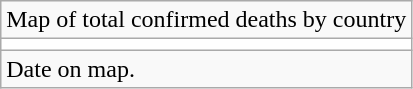<table class=wikitable>
<tr>
<td style=max-width:300px>Map of total confirmed deaths by country</td>
</tr>
<tr>
<td style=background-color:white;></td>
</tr>
<tr>
<td style=max-width:300px>Date on map.</td>
</tr>
</table>
